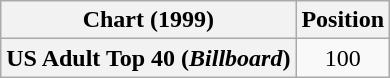<table class="wikitable plainrowheaders" style="text-align:center">
<tr>
<th scope="col">Chart (1999)</th>
<th scope="col">Position</th>
</tr>
<tr>
<th scope="row">US Adult Top 40 (<em>Billboard</em>)</th>
<td>100</td>
</tr>
</table>
